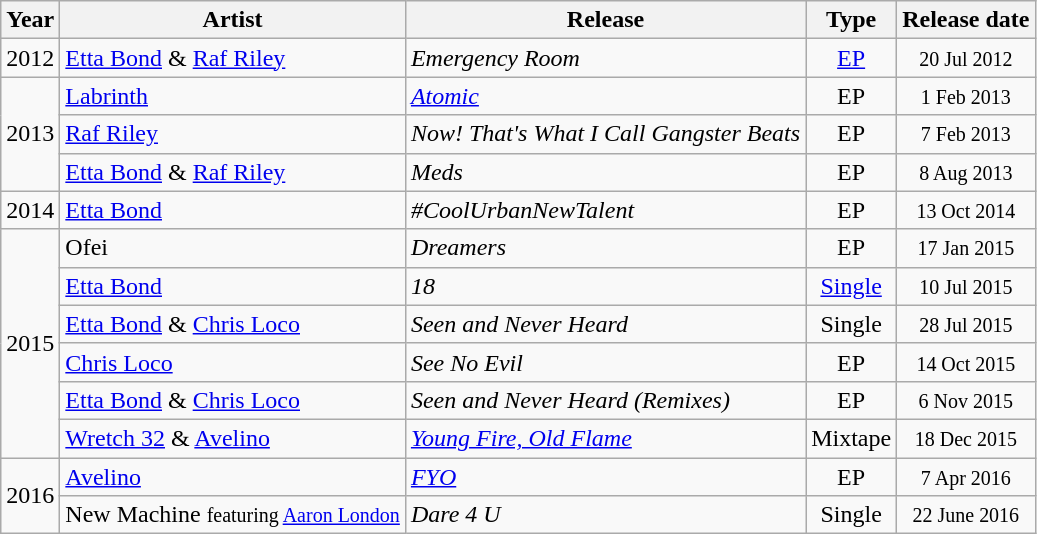<table class="wikitable">
<tr>
<th>Year</th>
<th>Artist</th>
<th>Release</th>
<th>Type</th>
<th>Release date</th>
</tr>
<tr>
<td>2012</td>
<td><a href='#'>Etta Bond</a> & <a href='#'>Raf Riley</a></td>
<td><em>Emergency Room</em></td>
<td style="text-align:center;"><a href='#'>EP</a></td>
<td style="text-align:center;"><small>20 Jul 2012</small></td>
</tr>
<tr>
<td rowspan="3">2013</td>
<td><a href='#'>Labrinth</a></td>
<td><em><a href='#'>Atomic</a></em></td>
<td style="text-align:center;">EP</td>
<td style="text-align:center;"><small>1 Feb 2013</small></td>
</tr>
<tr>
<td><a href='#'>Raf Riley</a></td>
<td><em>Now! That's What I Call Gangster Beats</em></td>
<td style="text-align:center;">EP</td>
<td style="text-align:center;"><small>7 Feb 2013</small></td>
</tr>
<tr>
<td><a href='#'>Etta Bond</a> & <a href='#'>Raf Riley</a></td>
<td><em>Meds</em></td>
<td style="text-align:center;">EP</td>
<td style="text-align:center;"><small>8 Aug 2013</small></td>
</tr>
<tr>
<td>2014</td>
<td><a href='#'>Etta Bond</a></td>
<td><em>#CoolUrbanNewTalent</em></td>
<td style="text-align:center;">EP</td>
<td style="text-align:center;"><small>13 Oct 2014</small></td>
</tr>
<tr>
<td rowspan="6">2015</td>
<td>Ofei</td>
<td><em>Dreamers</em></td>
<td style="text-align:center;">EP</td>
<td style="text-align:center;"><small>17 Jan 2015</small></td>
</tr>
<tr>
<td><a href='#'>Etta Bond</a></td>
<td><em>18</em></td>
<td style="text-align:center;"><a href='#'>Single</a></td>
<td style="text-align:center;"><small>10 Jul 2015</small></td>
</tr>
<tr>
<td><a href='#'>Etta Bond</a> & <a href='#'>Chris Loco</a></td>
<td><em>Seen and Never Heard</em></td>
<td style="text-align:center;">Single</td>
<td style="text-align:center;"><small>28 Jul 2015</small></td>
</tr>
<tr>
<td><a href='#'>Chris Loco</a></td>
<td><em>See No Evil</em></td>
<td style="text-align:center;">EP</td>
<td style="text-align:center;"><small>14 Oct 2015</small></td>
</tr>
<tr>
<td><a href='#'>Etta Bond</a> & <a href='#'>Chris Loco</a></td>
<td><em>Seen and Never Heard (Remixes)</em></td>
<td style="text-align:center;">EP</td>
<td style="text-align:center;"><small>6 Nov 2015</small></td>
</tr>
<tr>
<td><a href='#'>Wretch 32</a> & <a href='#'>Avelino</a></td>
<td><em><a href='#'>Young Fire, Old Flame</a></em></td>
<td style="text-align:center;">Mixtape</td>
<td style="text-align:center;"><small>18 Dec 2015</small></td>
</tr>
<tr>
<td rowspan="2">2016</td>
<td><a href='#'>Avelino</a></td>
<td><em><a href='#'>FYO</a></em></td>
<td style="text-align:center;">EP</td>
<td style="text-align:center;"><small>7 Apr 2016</small></td>
</tr>
<tr>
<td>New Machine <small>featuring <a href='#'>Aaron London</a></small></td>
<td><em>Dare 4 U</em></td>
<td style="text-align:center;">Single</td>
<td style="text-align:center;"><small>22 June 2016</small></td>
</tr>
</table>
